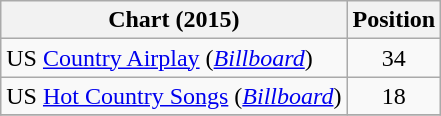<table class="wikitable sortable">
<tr>
<th scope="col">Chart (2015)</th>
<th scope="col">Position</th>
</tr>
<tr>
<td>US <a href='#'>Country Airplay</a> (<em><a href='#'>Billboard</a></em>)</td>
<td align="center">34</td>
</tr>
<tr>
<td>US <a href='#'>Hot Country Songs</a> (<em><a href='#'>Billboard</a></em>)</td>
<td align="center">18</td>
</tr>
<tr>
</tr>
</table>
